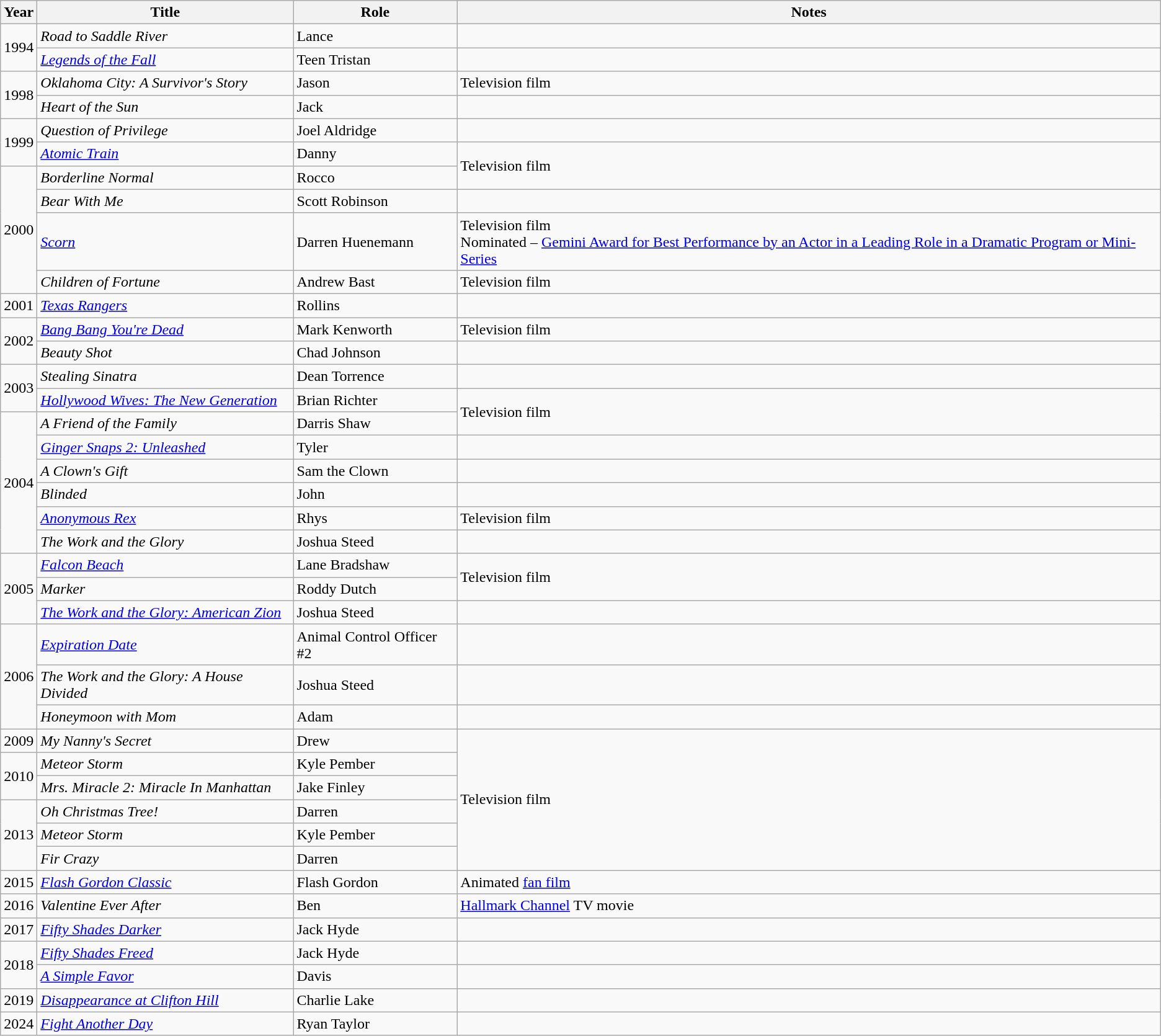<table class="wikitable sortable">
<tr ">
<th>Year</th>
<th>Title</th>
<th>Role</th>
<th class="unsortable">Notes</th>
</tr>
<tr>
<td rowspan="2">1994</td>
<td><em>Road to Saddle River</em></td>
<td>Lance</td>
<td></td>
</tr>
<tr>
<td><em><a href='#'>Legends of the Fall</a></em></td>
<td>Teen Tristan</td>
<td></td>
</tr>
<tr>
<td rowspan="2">1998</td>
<td><em>Oklahoma City: A Survivor's Story</em></td>
<td>Jason</td>
<td>Television film</td>
</tr>
<tr>
<td><em>Heart of the Sun</em></td>
<td>Jack</td>
<td></td>
</tr>
<tr>
<td rowspan="2">1999</td>
<td><em>Question of Privilege</em></td>
<td>Joel Aldridge</td>
<td></td>
</tr>
<tr>
<td><em><a href='#'>Atomic Train</a></em></td>
<td>Danny</td>
<td rowspan="2">Television film</td>
</tr>
<tr>
<td rowspan="4">2000</td>
<td><em>Borderline Normal</em></td>
<td>Rocco</td>
</tr>
<tr>
<td><em>Bear With Me</em></td>
<td>Scott Robinson</td>
<td></td>
</tr>
<tr>
<td><em><a href='#'>Scorn</a></em></td>
<td>Darren Huenemann</td>
<td>Television film<br>Nominated – <a href='#'>Gemini Award for Best Performance by an Actor in a Leading Role in a Dramatic Program or Mini-Series</a></td>
</tr>
<tr>
<td><em>Children of Fortune</em></td>
<td>Andrew Bast</td>
<td>Television film</td>
</tr>
<tr>
<td>2001</td>
<td><em><a href='#'>Texas Rangers</a></em></td>
<td>Rollins</td>
<td></td>
</tr>
<tr>
<td rowspan="2">2002</td>
<td><em><a href='#'>Bang Bang You're Dead</a></em></td>
<td>Mark Kenworth</td>
<td>Television film</td>
</tr>
<tr>
<td><em>Beauty Shot</em></td>
<td>Chad Johnson</td>
<td></td>
</tr>
<tr>
<td rowspan="2">2003</td>
<td><em>Stealing Sinatra</em></td>
<td>Dean Torrence</td>
<td></td>
</tr>
<tr>
<td><em><a href='#'>Hollywood Wives: The New Generation</a></em></td>
<td>Brian Richter</td>
<td rowspan="2">Television film</td>
</tr>
<tr>
<td rowspan="6">2004</td>
<td data-sort-value="Friend of the Family, A"><em>A Friend of the Family</em></td>
<td>Darris Shaw</td>
</tr>
<tr>
<td><em><a href='#'>Ginger Snaps 2: Unleashed</a></em></td>
<td>Tyler</td>
<td></td>
</tr>
<tr>
<td data-sort-value="Clown's Gift, A"><em>A Clown's Gift</em></td>
<td>Sam the Clown</td>
<td></td>
</tr>
<tr>
<td><em>Blinded</em></td>
<td>John</td>
<td></td>
</tr>
<tr>
<td><em><a href='#'>Anonymous Rex</a></em></td>
<td>Rhys</td>
<td>Television film</td>
</tr>
<tr>
<td data-sort-value="Work and the Glory, The"><em>The Work and the Glory</em></td>
<td>Joshua Steed</td>
<td></td>
</tr>
<tr>
<td rowspan="3">2005</td>
<td><em><a href='#'>Falcon Beach</a></em></td>
<td>Lane Bradshaw</td>
<td rowspan="2">Television film</td>
</tr>
<tr>
<td><em>Marker</em></td>
<td>Roddy Dutch</td>
</tr>
<tr>
<td data-sort-value="Work and the Glory: American Zion, The"><em><a href='#'>The Work and the Glory: American Zion</a></em></td>
<td>Joshua Steed</td>
<td></td>
</tr>
<tr>
<td rowspan="3">2006</td>
<td><em><a href='#'>Expiration Date</a></em></td>
<td>Animal Control Officer #2</td>
<td></td>
</tr>
<tr>
<td data-sort-value="Work and the Glory: A House Divided, The"><em>The Work and the Glory: A House Divided</em></td>
<td>Joshua Steed</td>
<td></td>
</tr>
<tr>
<td><em>Honeymoon with Mom</em></td>
<td>Adam</td>
<td></td>
</tr>
<tr>
<td>2009</td>
<td><em>My Nanny's Secret</em></td>
<td>Drew</td>
<td rowspan="6">Television film</td>
</tr>
<tr>
<td rowspan="2">2010</td>
<td><em>Meteor Storm</em></td>
<td>Kyle Pember</td>
</tr>
<tr>
<td><em>Mrs. Miracle 2: Miracle In Manhattan</em></td>
<td>Jake Finley</td>
</tr>
<tr>
<td rowspan="3">2013</td>
<td><em>Oh Christmas Tree!</em></td>
<td>Darren</td>
</tr>
<tr>
<td><em>Meteor Storm</em></td>
<td>Kyle Pember</td>
</tr>
<tr>
<td><em>Fir Crazy</em></td>
<td>Darren</td>
</tr>
<tr>
<td>2015</td>
<td><em><a href='#'>Flash Gordon Classic</a></em></td>
<td>Flash Gordon</td>
<td>Animated <a href='#'>fan film</a></td>
</tr>
<tr>
<td>2016</td>
<td><em>Valentine Ever After</em></td>
<td>Ben</td>
<td><a href='#'>Hallmark Channel</a> TV movie</td>
</tr>
<tr>
<td>2017</td>
<td><em><a href='#'>Fifty Shades Darker</a></em></td>
<td>Jack Hyde</td>
<td></td>
</tr>
<tr>
<td rowspan=2>2018</td>
<td><em><a href='#'>Fifty Shades Freed</a></em></td>
<td>Jack Hyde</td>
<td></td>
</tr>
<tr>
<td data-sort-value="Simple Favor, A"><em><a href='#'>A Simple Favor</a></em></td>
<td>Davis</td>
<td></td>
</tr>
<tr>
<td>2019</td>
<td><em><a href='#'>Disappearance at Clifton Hill</a></em></td>
<td>Charlie Lake</td>
<td></td>
</tr>
<tr>
<td>2024</td>
<td><em><a href='#'>Fight Another Day</a></em></td>
<td>Ryan Taylor</td>
<td></td>
</tr>
</table>
